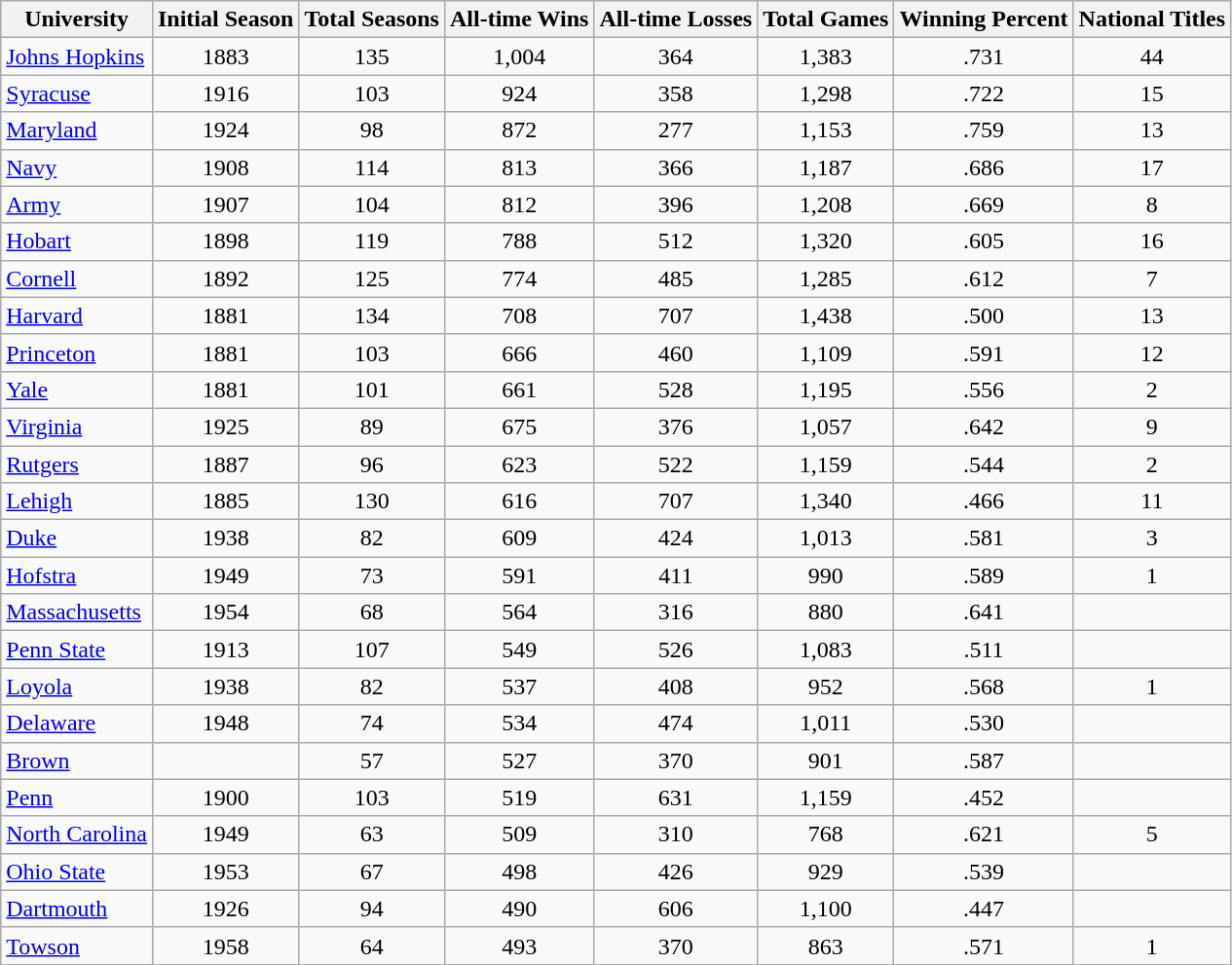<table class="wikitable sortable" style="text-align:center">
<tr>
<th>University</th>
<th>Initial Season</th>
<th>Total Seasons</th>
<th>All-time Wins</th>
<th>All-time Losses</th>
<th>Total Games</th>
<th>Winning Percent</th>
<th>National Titles</th>
</tr>
<tr>
<td align=left><a href='#'>Johns Hopkins</a></td>
<td>1883</td>
<td>135</td>
<td>1,004</td>
<td>364</td>
<td>1,383</td>
<td>.731</td>
<td>44</td>
</tr>
<tr>
<td align=left><a href='#'>Syracuse</a></td>
<td>1916</td>
<td>103</td>
<td>924</td>
<td>358</td>
<td>1,298</td>
<td>.722</td>
<td>15</td>
</tr>
<tr>
<td align=left><a href='#'>Maryland</a></td>
<td>1924</td>
<td>98</td>
<td>872</td>
<td>277</td>
<td>1,153</td>
<td>.759</td>
<td>13</td>
</tr>
<tr>
<td align=left><a href='#'>Navy</a></td>
<td>1908</td>
<td>114</td>
<td>813</td>
<td>366</td>
<td>1,187</td>
<td>.686</td>
<td>17</td>
</tr>
<tr>
<td align=left><a href='#'>Army</a></td>
<td>1907</td>
<td>104</td>
<td>812</td>
<td>396</td>
<td>1,208</td>
<td>.669</td>
<td>8</td>
</tr>
<tr>
<td align=left><a href='#'>Hobart</a></td>
<td>1898</td>
<td>119</td>
<td>788</td>
<td>512</td>
<td>1,320</td>
<td>.605</td>
<td>16</td>
</tr>
<tr>
<td align=left><a href='#'>Cornell</a></td>
<td>1892</td>
<td>125</td>
<td>774</td>
<td>485</td>
<td>1,285</td>
<td>.612</td>
<td>7</td>
</tr>
<tr>
<td align=left><a href='#'>Harvard</a></td>
<td>1881</td>
<td>134</td>
<td>708</td>
<td>707</td>
<td>1,438</td>
<td>.500</td>
<td>13</td>
</tr>
<tr>
<td align=left><a href='#'>Princeton</a></td>
<td>1881</td>
<td>103</td>
<td>666</td>
<td>460</td>
<td>1,109</td>
<td>.591</td>
<td>12</td>
</tr>
<tr>
<td align=left><a href='#'>Yale</a></td>
<td>1881</td>
<td>101</td>
<td>661</td>
<td>528</td>
<td>1,195</td>
<td>.556</td>
<td>2</td>
</tr>
<tr>
<td align=left><a href='#'>Virginia</a></td>
<td>1925</td>
<td>89</td>
<td>675</td>
<td>376</td>
<td>1,057</td>
<td>.642</td>
<td>9</td>
</tr>
<tr>
<td align=left><a href='#'>Rutgers</a></td>
<td>1887</td>
<td>96</td>
<td>623</td>
<td>522</td>
<td>1,159</td>
<td>.544</td>
<td>2</td>
</tr>
<tr>
<td align=left><a href='#'>Lehigh</a></td>
<td>1885</td>
<td>130</td>
<td>616</td>
<td>707</td>
<td>1,340</td>
<td>.466</td>
<td>11</td>
</tr>
<tr>
<td align=left><a href='#'>Duke</a></td>
<td>1938</td>
<td>82</td>
<td>609</td>
<td>424</td>
<td>1,013</td>
<td>.581</td>
<td>3</td>
</tr>
<tr>
<td align=left><a href='#'>Hofstra</a></td>
<td>1949</td>
<td>73</td>
<td>591</td>
<td>411</td>
<td>990</td>
<td>.589</td>
<td>1</td>
</tr>
<tr>
<td align=left><a href='#'>Massachusetts</a></td>
<td>1954</td>
<td>68</td>
<td>564</td>
<td>316</td>
<td>880</td>
<td>.641</td>
<td></td>
</tr>
<tr>
<td align=left><a href='#'>Penn State</a></td>
<td>1913</td>
<td>107</td>
<td>549</td>
<td>526</td>
<td>1,083</td>
<td>.511</td>
<td></td>
</tr>
<tr>
<td align=left><a href='#'>Loyola</a></td>
<td>1938</td>
<td>82</td>
<td>537</td>
<td>408</td>
<td>952</td>
<td>.568</td>
<td>1</td>
</tr>
<tr>
<td align=left><a href='#'>Delaware</a></td>
<td>1948</td>
<td>74</td>
<td>534</td>
<td>474</td>
<td>1,011</td>
<td>.530</td>
<td></td>
</tr>
<tr>
<td align=left><a href='#'>Brown</a></td>
<td></td>
<td>57</td>
<td>527</td>
<td>370</td>
<td>901</td>
<td>.587</td>
<td></td>
</tr>
<tr>
<td align=left><a href='#'>Penn</a></td>
<td>1900</td>
<td>103</td>
<td>519</td>
<td>631</td>
<td>1,159</td>
<td>.452</td>
<td></td>
</tr>
<tr>
<td align=left><a href='#'>North Carolina</a></td>
<td>1949</td>
<td>63</td>
<td>509</td>
<td>310</td>
<td>768</td>
<td>.621</td>
<td>5</td>
</tr>
<tr>
<td align=left><a href='#'>Ohio State</a></td>
<td>1953</td>
<td>67</td>
<td>498</td>
<td>426</td>
<td>929</td>
<td>.539</td>
<td></td>
</tr>
<tr>
<td align=left><a href='#'>Dartmouth</a></td>
<td>1926</td>
<td>94</td>
<td>490</td>
<td>606</td>
<td>1,100</td>
<td>.447</td>
<td></td>
</tr>
<tr>
<td align=left><a href='#'>Towson</a></td>
<td>1958</td>
<td>64</td>
<td>493</td>
<td>370</td>
<td>863</td>
<td>.571</td>
<td>1</td>
</tr>
<tr>
</tr>
</table>
